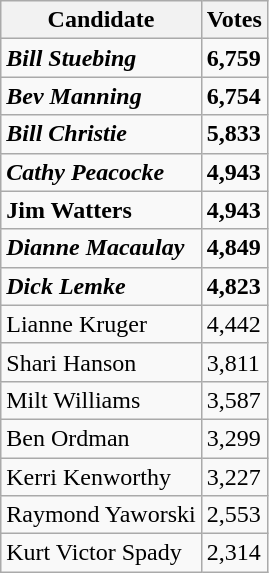<table class="wikitable">
<tr>
<th>Candidate</th>
<th>Votes</th>
</tr>
<tr>
<td><strong><em>Bill Stuebing</em></strong></td>
<td><strong>6,759</strong></td>
</tr>
<tr>
<td><strong><em>Bev Manning</em></strong></td>
<td><strong>6,754</strong></td>
</tr>
<tr>
<td><strong><em>Bill Christie</em></strong></td>
<td><strong>5,833</strong></td>
</tr>
<tr>
<td><strong><em>Cathy Peacocke</em></strong></td>
<td><strong>4,943</strong></td>
</tr>
<tr>
<td><strong>Jim Watters</strong></td>
<td><strong>4,943</strong></td>
</tr>
<tr>
<td><strong><em>Dianne Macaulay</em></strong></td>
<td><strong>4,849</strong></td>
</tr>
<tr>
<td><strong><em>Dick Lemke</em></strong></td>
<td><strong>4,823</strong></td>
</tr>
<tr>
<td>Lianne Kruger</td>
<td>4,442</td>
</tr>
<tr>
<td>Shari Hanson</td>
<td>3,811</td>
</tr>
<tr>
<td>Milt Williams</td>
<td>3,587</td>
</tr>
<tr>
<td>Ben Ordman</td>
<td>3,299</td>
</tr>
<tr>
<td>Kerri Kenworthy</td>
<td>3,227</td>
</tr>
<tr>
<td>Raymond Yaworski</td>
<td>2,553</td>
</tr>
<tr>
<td>Kurt Victor Spady</td>
<td>2,314</td>
</tr>
</table>
